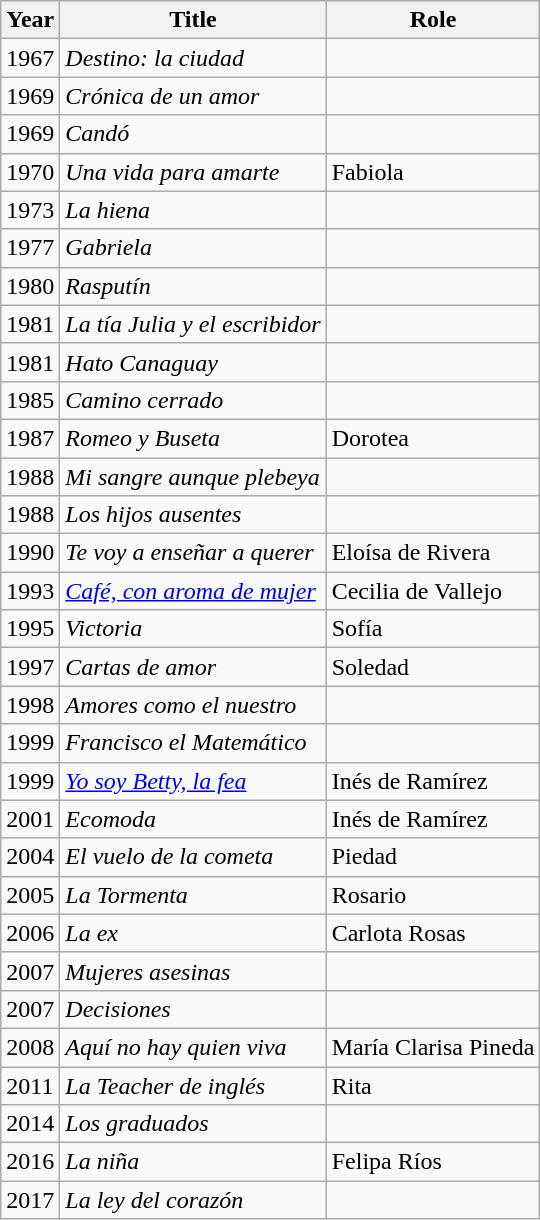<table class="wikitable sortable">
<tr>
<th>Year</th>
<th>Title</th>
<th>Role</th>
</tr>
<tr>
<td>1967</td>
<td><em>Destino: la ciudad</em></td>
<td></td>
</tr>
<tr>
<td>1969</td>
<td><em>Crónica de un amor</em></td>
<td></td>
</tr>
<tr>
<td>1969</td>
<td><em>Candó</em></td>
<td></td>
</tr>
<tr>
<td>1970</td>
<td><em>Una vida para amarte</em></td>
<td>Fabiola</td>
</tr>
<tr>
<td>1973</td>
<td><em>La hiena</em></td>
<td></td>
</tr>
<tr>
<td>1977</td>
<td><em>Gabriela</em></td>
<td></td>
</tr>
<tr>
<td>1980</td>
<td><em>Rasputín</em></td>
<td></td>
</tr>
<tr>
<td>1981</td>
<td><em>La tía Julia y el escribidor</em></td>
<td></td>
</tr>
<tr>
<td>1981</td>
<td><em>Hato Canaguay</em></td>
<td></td>
</tr>
<tr>
<td>1985</td>
<td><em>Camino cerrado</em></td>
<td></td>
</tr>
<tr>
<td>1987</td>
<td><em>Romeo y Buseta</em></td>
<td>Dorotea</td>
</tr>
<tr>
<td>1988</td>
<td><em>Mi sangre aunque plebeya</em></td>
<td></td>
</tr>
<tr>
<td>1988</td>
<td><em>Los hijos ausentes</em></td>
<td></td>
</tr>
<tr>
<td>1990</td>
<td><em>Te voy a enseñar a querer</em></td>
<td>Eloísa de Rivera</td>
</tr>
<tr>
<td>1993</td>
<td><em><a href='#'>Café, con aroma de mujer</a></em></td>
<td>Cecilia de Vallejo</td>
</tr>
<tr>
<td>1995</td>
<td><em>Victoria</em></td>
<td>Sofía</td>
</tr>
<tr>
<td>1997</td>
<td><em>Cartas de amor</em></td>
<td>Soledad</td>
</tr>
<tr>
<td>1998</td>
<td><em>Amores como el nuestro</em></td>
<td></td>
</tr>
<tr>
<td>1999</td>
<td><em>Francisco el Matemático</em></td>
<td></td>
</tr>
<tr>
<td>1999</td>
<td><em><a href='#'>Yo soy Betty, la fea</a></em></td>
<td>Inés de Ramírez</td>
</tr>
<tr>
<td>2001</td>
<td><em>Ecomoda</em></td>
<td>Inés de Ramírez</td>
</tr>
<tr>
<td>2004</td>
<td><em>El vuelo de la cometa</em></td>
<td>Piedad</td>
</tr>
<tr>
<td>2005</td>
<td><em>La Tormenta</em></td>
<td>Rosario</td>
</tr>
<tr>
<td>2006</td>
<td><em>La ex</em></td>
<td>Carlota Rosas</td>
</tr>
<tr>
<td>2007</td>
<td><em>Mujeres asesinas</em></td>
<td></td>
</tr>
<tr>
<td>2007</td>
<td><em>Decisiones</em></td>
<td></td>
</tr>
<tr>
<td>2008</td>
<td><em>Aquí no hay quien viva</em></td>
<td>María Clarisa Pineda</td>
</tr>
<tr>
<td>2011</td>
<td><em>La Teacher de inglés</em></td>
<td>Rita</td>
</tr>
<tr>
<td>2014</td>
<td><em>Los graduados</em></td>
<td></td>
</tr>
<tr>
<td>2016</td>
<td><em>La niña</em></td>
<td>Felipa Ríos</td>
</tr>
<tr>
<td>2017</td>
<td><em>La ley del corazón</em></td>
<td></td>
</tr>
</table>
